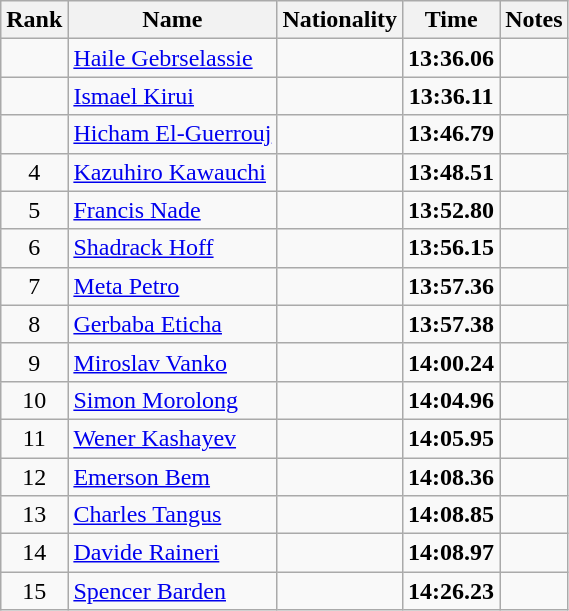<table class="wikitable sortable" style="text-align:center">
<tr>
<th>Rank</th>
<th>Name</th>
<th>Nationality</th>
<th>Time</th>
<th>Notes</th>
</tr>
<tr>
<td></td>
<td align=left><a href='#'>Haile Gebrselassie</a></td>
<td align=left></td>
<td><strong>13:36.06</strong></td>
<td></td>
</tr>
<tr>
<td></td>
<td align=left><a href='#'>Ismael Kirui</a></td>
<td align=left></td>
<td><strong>13:36.11</strong></td>
<td></td>
</tr>
<tr>
<td></td>
<td align=left><a href='#'>Hicham El-Guerrouj</a></td>
<td align=left></td>
<td><strong>13:46.79</strong></td>
<td></td>
</tr>
<tr>
<td>4</td>
<td align=left><a href='#'>Kazuhiro Kawauchi</a></td>
<td align=left></td>
<td><strong>13:48.51</strong></td>
<td></td>
</tr>
<tr>
<td>5</td>
<td align=left><a href='#'>Francis Nade</a></td>
<td align=left></td>
<td><strong>13:52.80</strong></td>
<td></td>
</tr>
<tr>
<td>6</td>
<td align=left><a href='#'>Shadrack Hoff</a></td>
<td align=left></td>
<td><strong>13:56.15</strong></td>
<td></td>
</tr>
<tr>
<td>7</td>
<td align=left><a href='#'>Meta Petro</a></td>
<td align=left></td>
<td><strong>13:57.36</strong></td>
<td></td>
</tr>
<tr>
<td>8</td>
<td align=left><a href='#'>Gerbaba Eticha</a></td>
<td align=left></td>
<td><strong>13:57.38</strong></td>
<td></td>
</tr>
<tr>
<td>9</td>
<td align=left><a href='#'>Miroslav Vanko</a></td>
<td align=left></td>
<td><strong>14:00.24</strong></td>
<td></td>
</tr>
<tr>
<td>10</td>
<td align=left><a href='#'>Simon Morolong</a></td>
<td align=left></td>
<td><strong>14:04.96</strong></td>
<td></td>
</tr>
<tr>
<td>11</td>
<td align=left><a href='#'>Wener Kashayev</a></td>
<td align=left></td>
<td><strong>14:05.95</strong></td>
<td></td>
</tr>
<tr>
<td>12</td>
<td align=left><a href='#'>Emerson Bem</a></td>
<td align=left></td>
<td><strong>14:08.36</strong></td>
<td></td>
</tr>
<tr>
<td>13</td>
<td align=left><a href='#'>Charles Tangus</a></td>
<td align=left></td>
<td><strong>14:08.85</strong></td>
<td></td>
</tr>
<tr>
<td>14</td>
<td align=left><a href='#'>Davide Raineri</a></td>
<td align=left></td>
<td><strong>14:08.97</strong></td>
<td></td>
</tr>
<tr>
<td>15</td>
<td align=left><a href='#'>Spencer Barden</a></td>
<td align=left></td>
<td><strong>14:26.23</strong></td>
<td></td>
</tr>
</table>
